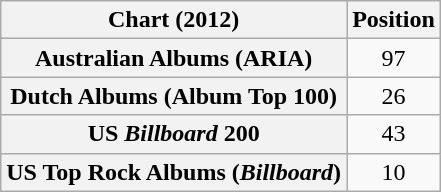<table class="wikitable sortable plainrowheaders">
<tr>
<th scope="col">Chart (2012)</th>
<th scope="col">Position</th>
</tr>
<tr>
<th scope="row">Australian Albums (ARIA)</th>
<td align="center">97</td>
</tr>
<tr>
<th scope="row">Dutch Albums (Album Top 100)</th>
<td align="center">26</td>
</tr>
<tr>
<th scope="row">US <em>Billboard</em> 200</th>
<td align="center">43</td>
</tr>
<tr>
<th scope="row">US Top Rock Albums (<em>Billboard</em>)</th>
<td align="center">10</td>
</tr>
</table>
